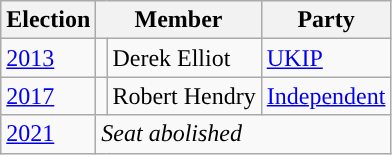<table class="wikitable">
<tr>
<th>Election</th>
<th colspan="2">Member</th>
<th>Party</th>
</tr>
<tr>
<td><a href='#'>2013</a></td>
<td rowspan="1" style="background-color: "></td>
<td rowspan="1">Derek Elliot</td>
<td rowspan="1"><a href='#'>UKIP</a></td>
</tr>
<tr>
<td><a href='#'>2017</a></td>
<td rowspan="1" style="background-color: "></td>
<td rowspan="1">Robert Hendry</td>
<td rowspan="1"><a href='#'>Independent</a></td>
</tr>
<tr>
<td><a href='#'>2021</a></td>
<td colspan="3"><em>Seat abolished</em></td>
</tr>
</table>
